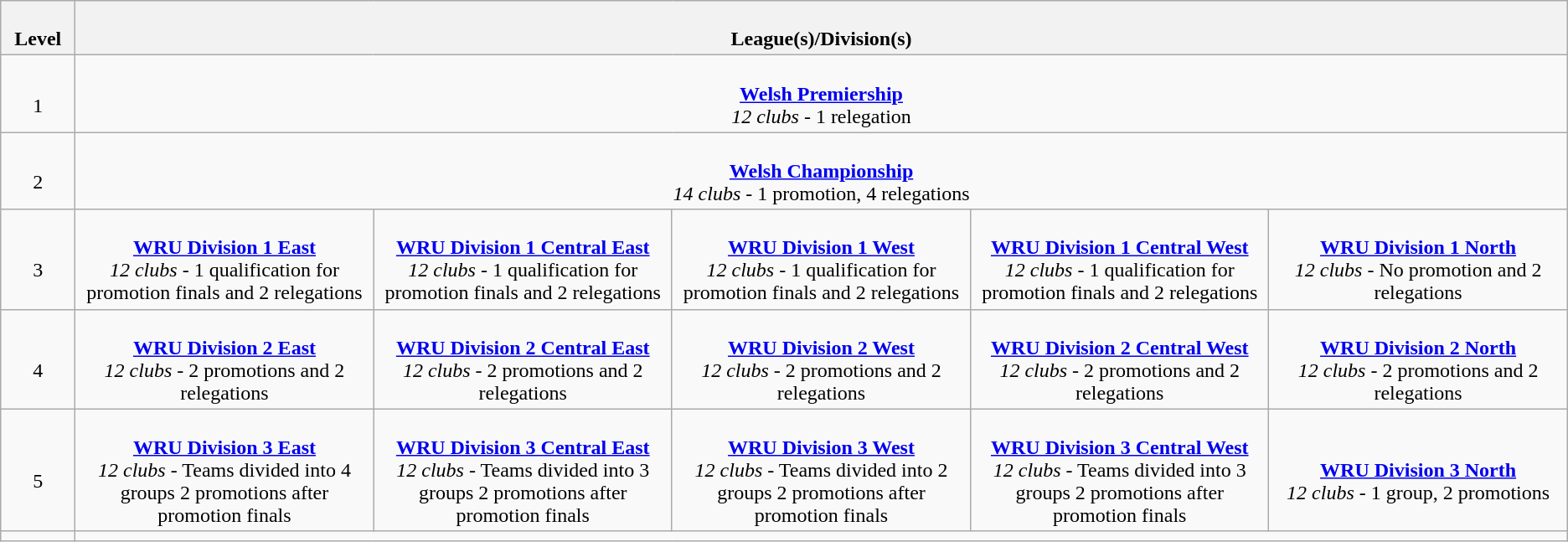<table class="wikitable" style="text-align: center;">
<tr>
<th colspan="1" width="4%"><br>Level</th>
<th colspan="9" width="96%"><br>League(s)/Division(s)</th>
</tr>
<tr>
<td colspan="1" width="4%"><br>1</td>
<td colspan="9" width="96%"><br><strong><a href='#'>Welsh Premiership</a></strong><br>
<em>12 clubs</em> - 1 relegation</td>
</tr>
<tr>
<td colspan="1" width="4%"><br>2</td>
<td colspan="9" width="96%"><br><strong><a href='#'>Welsh Championship</a></strong><br>
<em>14 clubs</em> - 1 promotion, 4 relegations</td>
</tr>
<tr>
<td colspan="1" width="4%"><br>3</td>
<td colspan="1" width="16%"><br><strong><a href='#'>WRU Division 1 East</a></strong><br>
<em>12 clubs</em> - 1 qualification for promotion finals and 2 relegations</td>
<td colspan="1" width="16%"><br><strong><a href='#'>WRU Division 1 Central East</a></strong><br>
<em>12 clubs</em> - 1 qualification for promotion finals and 2 relegations</td>
<td colspan="1" width="16%"><br><strong><a href='#'>WRU Division 1 West</a></strong><br>
<em>12 clubs</em> - 1 qualification for promotion finals and 2 relegations</td>
<td colspan="1" width="16%"><br><strong><a href='#'>WRU Division 1 Central West</a></strong><br>
<em>12 clubs</em> - 1 qualification for promotion finals and 2 relegations</td>
<td colspan="1" width="16%"><br><strong><a href='#'>WRU Division 1 North</a></strong><br>
<em>12 clubs</em> - No promotion and 2 relegations</td>
</tr>
<tr>
<td colspan="1" width="4%"><br>4</td>
<td colspan="1" width="16%"><br><strong><a href='#'>WRU Division 2 East</a></strong><br>
<em>12 clubs</em> - 2 promotions and 2 relegations</td>
<td colspan="1" width="16%"><br><strong><a href='#'>WRU Division 2 Central East</a></strong><br>
<em>12 clubs</em> - 2 promotions and 2 relegations</td>
<td colspan="1" width="16%"><br><strong><a href='#'>WRU Division 2 West</a></strong><br>
<em>12 clubs</em> - 2 promotions and 2 relegations</td>
<td colspan="1" width="16%"><br><strong><a href='#'>WRU Division 2 Central West</a></strong><br>
<em>12 clubs</em> - 2 promotions and 2 relegations</td>
<td colspan="1" width="16%"><br><strong><a href='#'>WRU Division 2 North</a></strong><br>
<em>12 clubs</em> - 2 promotions and 2 relegations</td>
</tr>
<tr>
<td colspan="1" width="4%"><br>5</td>
<td colspan="1" width="16%"><br><strong><a href='#'>WRU Division 3 East</a></strong><br>
<em>12 clubs</em> - Teams divided into 4 groups 2 promotions after promotion finals</td>
<td colspan="1" width="16%"><br><strong><a href='#'>WRU Division 3 Central East</a></strong><br>
<em>12 clubs</em> - Teams divided into 3 groups 2 promotions after promotion finals</td>
<td colspan="1" width="16%"><br><strong><a href='#'>WRU Division 3 West</a></strong><br>
<em>12 clubs</em> - Teams divided into 2 groups 2 promotions after promotion finals</td>
<td colspan="1" width="16%"><br><strong><a href='#'>WRU Division 3 Central West</a></strong><br>
<em>12 clubs</em> - Teams divided into 3 groups 2 promotions after promotion finals</td>
<td colspan="1" width="16%"><br><strong><a href='#'>WRU Division 3 North</a></strong><br>
<em>12 clubs</em> - 1 group, 2 promotions</td>
</tr>
<tr>
<td colspan="1" width="4%"></td>
</tr>
</table>
